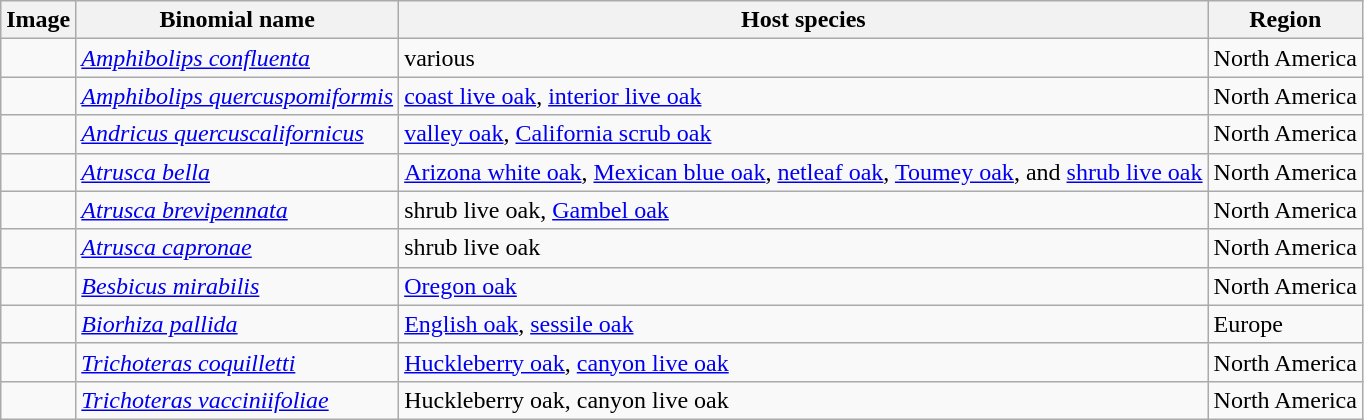<table class="wikitable">
<tr>
<th>Image</th>
<th>Binomial name</th>
<th>Host species</th>
<th>Region</th>
</tr>
<tr>
<td></td>
<td><em><a href='#'>Amphibolips confluenta</a></em></td>
<td>various</td>
<td>North America</td>
</tr>
<tr>
<td></td>
<td><em><a href='#'>Amphibolips quercuspomiformis</a></em></td>
<td><a href='#'>coast live oak</a>, <a href='#'>interior live oak</a></td>
<td>North America</td>
</tr>
<tr>
<td></td>
<td><em><a href='#'>Andricus quercuscalifornicus</a></em></td>
<td><a href='#'>valley oak</a>, <a href='#'>California scrub oak</a></td>
<td>North America</td>
</tr>
<tr>
<td></td>
<td><em><a href='#'>Atrusca bella</a></em></td>
<td><a href='#'>Arizona white oak</a>, <a href='#'>Mexican blue oak</a>, <a href='#'>netleaf oak</a>, <a href='#'>Toumey oak</a>, and <a href='#'>shrub live oak</a></td>
<td>North America</td>
</tr>
<tr>
<td></td>
<td><em><a href='#'>Atrusca brevipennata</a></em></td>
<td>shrub live oak,  <a href='#'>Gambel oak</a></td>
<td>North America</td>
</tr>
<tr>
<td></td>
<td><em><a href='#'>Atrusca capronae</a></em></td>
<td>shrub live oak</td>
<td>North America</td>
</tr>
<tr>
<td></td>
<td><em><a href='#'>Besbicus mirabilis</a></em></td>
<td><a href='#'>Oregon oak</a></td>
<td>North America</td>
</tr>
<tr>
<td></td>
<td><em><a href='#'>Biorhiza pallida</a></em></td>
<td><a href='#'>English oak</a>, <a href='#'>sessile oak</a></td>
<td>Europe</td>
</tr>
<tr>
<td></td>
<td><em><a href='#'>Trichoteras coquilletti</a></em></td>
<td><a href='#'>Huckleberry oak</a>, <a href='#'>canyon live oak</a></td>
<td>North America</td>
</tr>
<tr>
<td></td>
<td><em><a href='#'>Trichoteras vacciniifoliae</a></em></td>
<td>Huckleberry oak, canyon live oak</td>
<td>North America</td>
</tr>
</table>
